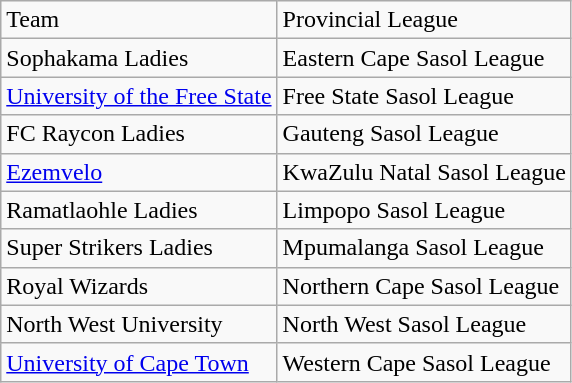<table class= "wikitable sortable" style="text_align: left;">
<tr>
<td>Team</td>
<td>Provincial League</td>
</tr>
<tr>
<td>Sophakama Ladies</td>
<td>Eastern Cape Sasol League</td>
</tr>
<tr>
<td><a href='#'>University of the Free State</a></td>
<td>Free State Sasol League</td>
</tr>
<tr>
<td>FC Raycon Ladies</td>
<td>Gauteng Sasol League</td>
</tr>
<tr>
<td><a href='#'>Ezemvelo</a></td>
<td>KwaZulu Natal Sasol League</td>
</tr>
<tr>
<td>Ramatlaohle Ladies</td>
<td>Limpopo Sasol League</td>
</tr>
<tr>
<td>Super Strikers Ladies</td>
<td>Mpumalanga Sasol League</td>
</tr>
<tr>
<td>Royal Wizards</td>
<td>Northern Cape Sasol League</td>
</tr>
<tr>
<td>North West University</td>
<td>North West Sasol League</td>
</tr>
<tr>
<td><a href='#'>University of Cape Town</a></td>
<td>Western Cape Sasol League</td>
</tr>
</table>
